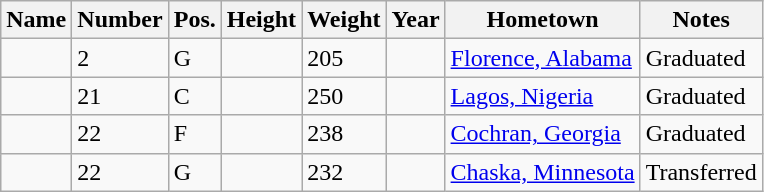<table class="wikitable sortable" border="1">
<tr>
<th>Name</th>
<th>Number</th>
<th>Pos.</th>
<th>Height</th>
<th>Weight</th>
<th>Year</th>
<th>Hometown</th>
<th class="unsortable">Notes</th>
</tr>
<tr>
<td></td>
<td>2</td>
<td>G</td>
<td></td>
<td>205</td>
<td></td>
<td><a href='#'>Florence, Alabama</a></td>
<td>Graduated</td>
</tr>
<tr>
<td></td>
<td>21</td>
<td>C</td>
<td></td>
<td>250</td>
<td></td>
<td><a href='#'>Lagos, Nigeria</a></td>
<td>Graduated</td>
</tr>
<tr>
<td></td>
<td>22</td>
<td>F</td>
<td></td>
<td>238</td>
<td></td>
<td><a href='#'>Cochran, Georgia</a></td>
<td>Graduated</td>
</tr>
<tr>
<td></td>
<td>22</td>
<td>G</td>
<td></td>
<td>232</td>
<td></td>
<td><a href='#'>Chaska, Minnesota</a></td>
<td>Transferred</td>
</tr>
</table>
